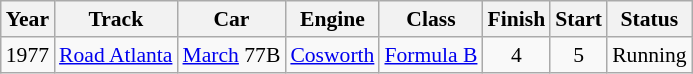<table class="wikitable" style="text-align:center; font-size:90%">
<tr>
<th>Year</th>
<th>Track</th>
<th>Car</th>
<th>Engine</th>
<th>Class</th>
<th>Finish</th>
<th>Start</th>
<th>Status</th>
</tr>
<tr>
<td>1977</td>
<td><a href='#'>Road Atlanta</a></td>
<td><a href='#'>March</a> 77B</td>
<td><a href='#'>Cosworth</a></td>
<td><a href='#'>Formula B</a></td>
<td>4</td>
<td>5</td>
<td>Running</td>
</tr>
</table>
